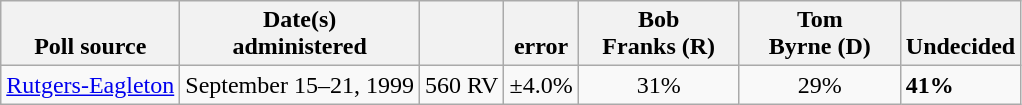<table class="wikitable">
<tr valign= bottom>
<th>Poll source</th>
<th>Date(s)<br>administered</th>
<th></th>
<th><br>error</th>
<th style="width:100px;">Bob<br>Franks (R)</th>
<th style="width:100px;">Tom<br>Byrne (D)</th>
<th>Undecided</th>
</tr>
<tr>
<td><a href='#'>Rutgers-Eagleton</a></td>
<td align=center>September 15–21, 1999</td>
<td align=center>560 RV</td>
<td align=center>±4.0%</td>
<td align=center>31%</td>
<td align=center>29%</td>
<td><strong>41%</strong></td>
</tr>
</table>
